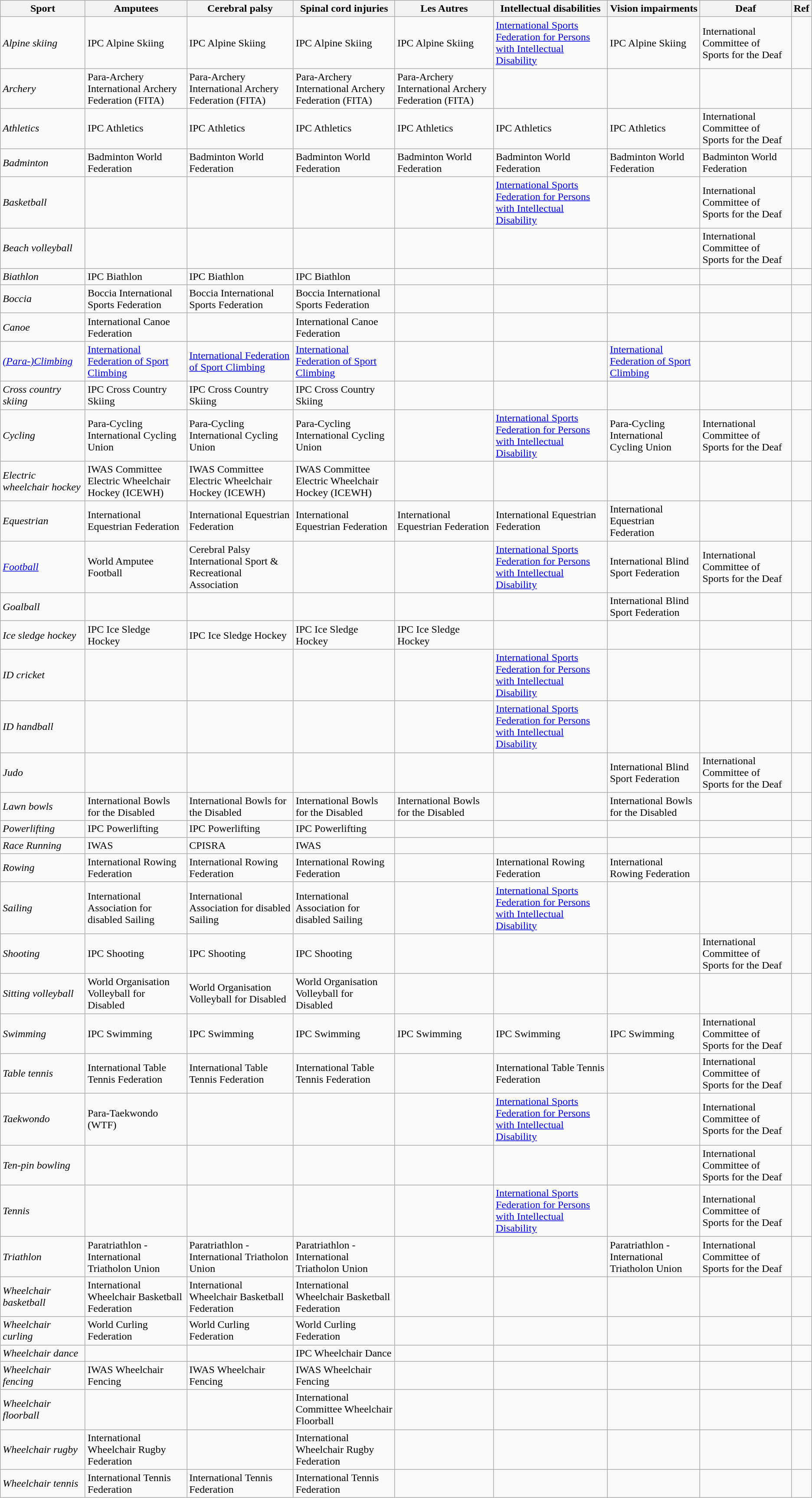<table class="wikitable">
<tr>
<th>Sport</th>
<th>Amputees</th>
<th>Cerebral palsy</th>
<th>Spinal cord injuries</th>
<th>Les Autres</th>
<th>Intellectual disabilities</th>
<th>Vision impairments</th>
<th>Deaf</th>
<th>Ref</th>
</tr>
<tr>
<td><em>Alpine skiing</em></td>
<td>IPC Alpine Skiing</td>
<td>IPC Alpine Skiing</td>
<td>IPC Alpine Skiing</td>
<td>IPC Alpine Skiing</td>
<td><a href='#'>International Sports Federation for Persons with Intellectual Disability</a></td>
<td>IPC Alpine Skiing</td>
<td>International Committee of Sports for the Deaf</td>
<td></td>
</tr>
<tr>
<td><em>Archery</em></td>
<td>Para-Archery International Archery Federation (FITA)</td>
<td>Para-Archery International Archery Federation (FITA)</td>
<td>Para-Archery International Archery Federation (FITA)</td>
<td>Para-Archery International Archery Federation (FITA)</td>
<td></td>
<td></td>
<td></td>
<td></td>
</tr>
<tr>
<td><em>Athletics</em></td>
<td>IPC Athletics</td>
<td>IPC Athletics</td>
<td>IPC Athletics</td>
<td>IPC Athletics</td>
<td>IPC Athletics</td>
<td>IPC Athletics</td>
<td>International Committee of Sports for the Deaf</td>
<td></td>
</tr>
<tr>
<td><em>Badminton</em></td>
<td>Badminton World Federation</td>
<td>Badminton World Federation</td>
<td>Badminton World Federation</td>
<td>Badminton World Federation</td>
<td>Badminton World Federation</td>
<td>Badminton World Federation</td>
<td>Badminton World Federation</td>
<td></td>
</tr>
<tr>
<td><em>Basketball</em></td>
<td></td>
<td></td>
<td></td>
<td></td>
<td><a href='#'>International Sports Federation for Persons with Intellectual Disability</a></td>
<td></td>
<td>International Committee of Sports for the Deaf</td>
<td></td>
</tr>
<tr>
<td><em>Beach volleyball</em></td>
<td></td>
<td></td>
<td></td>
<td></td>
<td></td>
<td></td>
<td>International Committee of Sports for the Deaf</td>
<td></td>
</tr>
<tr>
<td><em>Biathlon</em></td>
<td>IPC Biathlon</td>
<td>IPC Biathlon</td>
<td>IPC Biathlon</td>
<td></td>
<td></td>
<td></td>
<td></td>
<td></td>
</tr>
<tr>
<td><em>Boccia</em></td>
<td>Boccia International Sports Federation</td>
<td>Boccia International Sports Federation</td>
<td>Boccia International Sports Federation</td>
<td></td>
<td></td>
<td></td>
<td></td>
<td></td>
</tr>
<tr>
<td><em>Canoe</em></td>
<td>International Canoe Federation</td>
<td></td>
<td>International Canoe Federation</td>
<td></td>
<td></td>
<td></td>
<td></td>
<td></td>
</tr>
<tr>
<td><a href='#'><em>(Para-)Climbing</em></a></td>
<td><a href='#'>International Federation of Sport Climbing</a></td>
<td><a href='#'>International Federation of Sport Climbing</a></td>
<td><a href='#'>International Federation of Sport Climbing</a></td>
<td></td>
<td></td>
<td><a href='#'>International Federation of Sport Climbing</a></td>
<td></td>
<td></td>
</tr>
<tr>
<td><em>Cross country skiing</em></td>
<td>IPC Cross Country Skiing</td>
<td>IPC Cross Country Skiing</td>
<td>IPC Cross Country Skiing</td>
<td></td>
<td></td>
<td></td>
<td></td>
<td></td>
</tr>
<tr>
<td><em>Cycling</em></td>
<td>Para-Cycling International Cycling Union</td>
<td>Para-Cycling International Cycling Union</td>
<td>Para-Cycling International Cycling Union</td>
<td></td>
<td><a href='#'>International Sports Federation for Persons with Intellectual Disability</a></td>
<td>Para-Cycling International Cycling Union</td>
<td>International Committee of Sports for the Deaf</td>
<td></td>
</tr>
<tr>
<td><em>Electric wheelchair hockey</em></td>
<td>IWAS Committee Electric Wheelchair Hockey (ICEWH)</td>
<td>IWAS Committee Electric Wheelchair Hockey (ICEWH)</td>
<td>IWAS Committee Electric Wheelchair Hockey (ICEWH)</td>
<td></td>
<td></td>
<td></td>
<td></td>
<td></td>
</tr>
<tr>
<td><em>Equestrian</em></td>
<td>International Equestrian Federation</td>
<td>International Equestrian Federation</td>
<td>International Equestrian Federation</td>
<td>International Equestrian Federation</td>
<td>International Equestrian Federation</td>
<td>International Equestrian Federation</td>
<td></td>
<td></td>
</tr>
<tr>
<td><em><a href='#'>Football</a></em></td>
<td>World Amputee Football</td>
<td>Cerebral Palsy International Sport & Recreational Association</td>
<td></td>
<td></td>
<td><a href='#'>International Sports Federation for Persons with Intellectual Disability</a></td>
<td>International Blind Sport Federation</td>
<td>International Committee of Sports for the Deaf</td>
<td></td>
</tr>
<tr>
<td><em>Goalball</em></td>
<td></td>
<td></td>
<td></td>
<td></td>
<td></td>
<td>International Blind Sport Federation</td>
<td></td>
<td></td>
</tr>
<tr>
<td><em>Ice sledge hockey</em></td>
<td>IPC Ice Sledge Hockey</td>
<td>IPC Ice Sledge Hockey</td>
<td>IPC Ice Sledge Hockey</td>
<td>IPC Ice Sledge Hockey</td>
<td></td>
<td></td>
<td></td>
<td></td>
</tr>
<tr>
<td><em>ID cricket</em></td>
<td></td>
<td></td>
<td></td>
<td></td>
<td><a href='#'>International Sports Federation for Persons with Intellectual Disability</a></td>
<td></td>
<td></td>
<td></td>
</tr>
<tr>
<td><em>ID handball</em></td>
<td></td>
<td></td>
<td></td>
<td></td>
<td><a href='#'>International Sports Federation for Persons with Intellectual Disability</a></td>
<td></td>
<td></td>
<td></td>
</tr>
<tr>
<td><em>Judo</em></td>
<td></td>
<td></td>
<td></td>
<td></td>
<td></td>
<td>International Blind Sport Federation</td>
<td>International Committee of Sports for the Deaf</td>
<td></td>
</tr>
<tr>
<td><em>Lawn bowls</em></td>
<td>International Bowls for the Disabled</td>
<td>International Bowls for the Disabled</td>
<td>International Bowls for the Disabled</td>
<td>International Bowls for the Disabled</td>
<td></td>
<td>International Bowls for the Disabled</td>
<td></td>
<td></td>
</tr>
<tr>
<td><em>Powerlifting</em></td>
<td>IPC Powerlifting</td>
<td>IPC Powerlifting</td>
<td>IPC Powerlifting</td>
<td></td>
<td></td>
<td></td>
<td></td>
<td></td>
</tr>
<tr>
<td><em>Race Running</em></td>
<td>IWAS</td>
<td>CPISRA</td>
<td>IWAS</td>
<td></td>
<td></td>
<td></td>
<td></td>
<td></td>
</tr>
<tr>
<td><em>Rowing</em></td>
<td>International Rowing Federation</td>
<td>International Rowing Federation</td>
<td>International Rowing Federation</td>
<td></td>
<td>International Rowing Federation</td>
<td>International Rowing Federation</td>
<td></td>
<td></td>
</tr>
<tr>
<td><em>Sailing</em></td>
<td>International Association for disabled Sailing</td>
<td>International Association for disabled Sailing</td>
<td>International Association for disabled Sailing</td>
<td></td>
<td><a href='#'>International Sports Federation for Persons with Intellectual Disability</a></td>
<td></td>
<td></td>
<td></td>
</tr>
<tr>
<td><em>Shooting</em></td>
<td>IPC Shooting</td>
<td>IPC Shooting</td>
<td>IPC Shooting</td>
<td></td>
<td></td>
<td></td>
<td>International Committee of Sports for the Deaf</td>
<td></td>
</tr>
<tr>
<td><em>Sitting volleyball</em></td>
<td>World Organisation Volleyball for Disabled</td>
<td>World Organisation Volleyball for Disabled</td>
<td>World Organisation Volleyball for Disabled</td>
<td></td>
<td></td>
<td></td>
<td></td>
<td></td>
</tr>
<tr>
<td><em>Swimming</em></td>
<td>IPC Swimming</td>
<td>IPC Swimming</td>
<td>IPC Swimming</td>
<td>IPC Swimming</td>
<td>IPC Swimming</td>
<td>IPC Swimming</td>
<td>International Committee of Sports for the Deaf</td>
<td></td>
</tr>
<tr>
<td><em>Table tennis</em></td>
<td>International Table Tennis Federation</td>
<td>International Table Tennis Federation</td>
<td>International Table Tennis Federation</td>
<td></td>
<td>International Table Tennis Federation</td>
<td></td>
<td>International Committee of Sports for the Deaf</td>
<td></td>
</tr>
<tr>
<td><em>Taekwondo</em></td>
<td>Para-Taekwondo (WTF)</td>
<td></td>
<td></td>
<td></td>
<td><a href='#'>International Sports Federation for Persons with Intellectual Disability</a></td>
<td></td>
<td>International Committee of Sports for the Deaf</td>
<td></td>
</tr>
<tr>
<td><em>Ten-pin bowling</em></td>
<td></td>
<td></td>
<td></td>
<td></td>
<td></td>
<td></td>
<td>International Committee of Sports for the Deaf</td>
<td></td>
</tr>
<tr>
<td><em>Tennis</em></td>
<td></td>
<td></td>
<td></td>
<td></td>
<td><a href='#'>International Sports Federation for Persons with Intellectual Disability</a></td>
<td></td>
<td>International Committee of Sports for the Deaf</td>
<td></td>
</tr>
<tr>
<td><em>Triathlon</em></td>
<td>Paratriathlon - International Triatholon Union</td>
<td>Paratriathlon - International Triatholon Union</td>
<td>Paratriathlon - International Triatholon Union</td>
<td></td>
<td></td>
<td>Paratriathlon - International Triatholon Union</td>
<td>International Committee of Sports for the Deaf</td>
<td></td>
</tr>
<tr>
<td><em>Wheelchair basketball</em></td>
<td>International Wheelchair Basketball Federation</td>
<td>International Wheelchair Basketball Federation</td>
<td>International Wheelchair Basketball Federation</td>
<td></td>
<td></td>
<td></td>
<td></td>
<td></td>
</tr>
<tr>
<td><em>Wheelchair curling</em></td>
<td>World Curling Federation</td>
<td>World Curling Federation</td>
<td>World Curling Federation</td>
<td></td>
<td></td>
<td></td>
<td></td>
<td></td>
</tr>
<tr>
<td><em>Wheelchair dance</em></td>
<td></td>
<td></td>
<td>IPC Wheelchair Dance</td>
<td></td>
<td></td>
<td></td>
<td></td>
<td></td>
</tr>
<tr>
<td><em>Wheelchair fencing</em></td>
<td>IWAS Wheelchair Fencing</td>
<td>IWAS Wheelchair Fencing</td>
<td>IWAS Wheelchair Fencing</td>
<td></td>
<td></td>
<td></td>
<td></td>
<td></td>
</tr>
<tr>
<td><em>Wheelchair floorball</em></td>
<td></td>
<td></td>
<td>International Committee Wheelchair Floorball</td>
<td></td>
<td></td>
<td></td>
<td></td>
<td></td>
</tr>
<tr>
<td><em>Wheelchair rugby</em></td>
<td>International Wheelchair Rugby Federation</td>
<td></td>
<td>International Wheelchair Rugby Federation</td>
<td></td>
<td></td>
<td></td>
<td></td>
<td></td>
</tr>
<tr>
<td><em>Wheelchair tennis</em></td>
<td>International Tennis Federation</td>
<td>International Tennis Federation</td>
<td>International Tennis Federation</td>
<td></td>
<td></td>
<td></td>
<td></td>
<td></td>
</tr>
</table>
